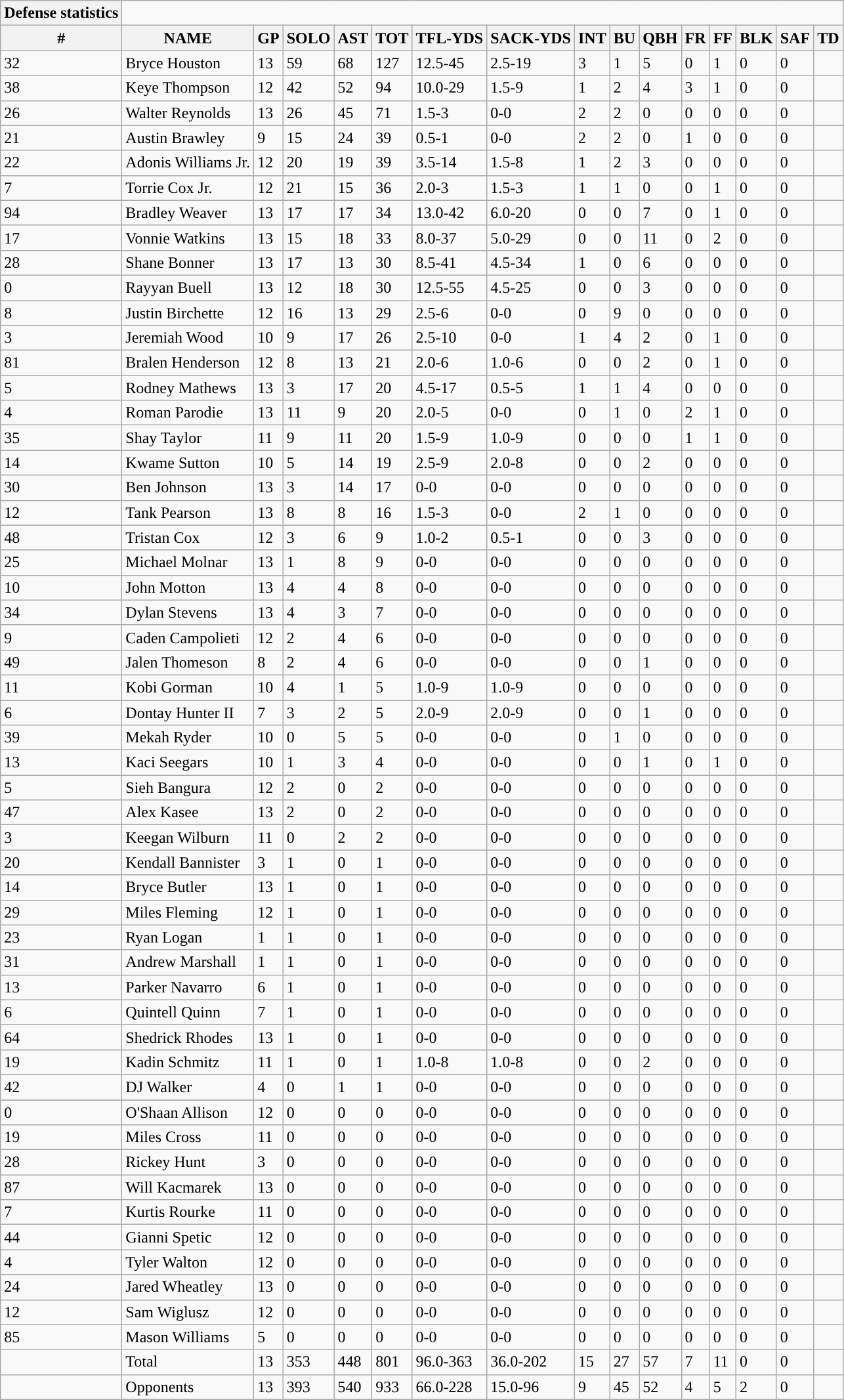<table class="wikitable collapsible">
<tr>
<th style="text-align:center; ">Defense statistics</th>
</tr>
<tr>
<th>#</th>
<th>NAME</th>
<th>GP</th>
<th>SOLO</th>
<th>AST</th>
<th>TOT</th>
<th>TFL-YDS</th>
<th>SACK-YDS</th>
<th>INT</th>
<th>BU</th>
<th>QBH</th>
<th>FR</th>
<th>FF</th>
<th>BLK</th>
<th>SAF</th>
<th>TD</th>
</tr>
<tr>
<td>32</td>
<td>Bryce Houston</td>
<td>13</td>
<td>59</td>
<td>68</td>
<td>127</td>
<td>12.5-45</td>
<td>2.5-19</td>
<td>3</td>
<td>1</td>
<td>5</td>
<td>0</td>
<td>1</td>
<td>0</td>
<td>0</td>
<td></td>
</tr>
<tr>
<td>38</td>
<td>Keye Thompson</td>
<td>12</td>
<td>42</td>
<td>52</td>
<td>94</td>
<td>10.0-29</td>
<td>1.5-9</td>
<td>1</td>
<td>2</td>
<td>4</td>
<td>3</td>
<td>1</td>
<td>0</td>
<td>0</td>
<td></td>
</tr>
<tr>
<td>26</td>
<td>Walter Reynolds</td>
<td>13</td>
<td>26</td>
<td>45</td>
<td>71</td>
<td>1.5-3</td>
<td>0-0</td>
<td>2</td>
<td>2</td>
<td>0</td>
<td>0</td>
<td>0</td>
<td>0</td>
<td>0</td>
<td></td>
</tr>
<tr>
<td>21</td>
<td>Austin Brawley</td>
<td>9</td>
<td>15</td>
<td>24</td>
<td>39</td>
<td>0.5-1</td>
<td>0-0</td>
<td>2</td>
<td>2</td>
<td>0</td>
<td>1</td>
<td>0</td>
<td>0</td>
<td>0</td>
<td></td>
</tr>
<tr>
<td>22</td>
<td>Adonis Williams Jr.</td>
<td>12</td>
<td>20</td>
<td>19</td>
<td>39</td>
<td>3.5-14</td>
<td>1.5-8</td>
<td>1</td>
<td>2</td>
<td>3</td>
<td>0</td>
<td>0</td>
<td>0</td>
<td>0</td>
<td></td>
</tr>
<tr>
<td>7</td>
<td>Torrie Cox Jr.</td>
<td>12</td>
<td>21</td>
<td>15</td>
<td>36</td>
<td>2.0-3</td>
<td>1.5-3</td>
<td>1</td>
<td>1</td>
<td>0</td>
<td>0</td>
<td>1</td>
<td>0</td>
<td>0</td>
<td></td>
</tr>
<tr>
<td>94</td>
<td>Bradley Weaver</td>
<td>13</td>
<td>17</td>
<td>17</td>
<td>34</td>
<td>13.0-42</td>
<td>6.0-20</td>
<td>0</td>
<td>0</td>
<td>7</td>
<td>0</td>
<td>1</td>
<td>0</td>
<td>0</td>
<td></td>
</tr>
<tr>
<td>17</td>
<td>Vonnie Watkins</td>
<td>13</td>
<td>15</td>
<td>18</td>
<td>33</td>
<td>8.0-37</td>
<td>5.0-29</td>
<td>0</td>
<td>0</td>
<td>11</td>
<td>0</td>
<td>2</td>
<td>0</td>
<td>0</td>
<td></td>
</tr>
<tr>
<td>28</td>
<td>Shane Bonner</td>
<td>13</td>
<td>17</td>
<td>13</td>
<td>30</td>
<td>8.5-41</td>
<td>4.5-34</td>
<td>1</td>
<td>0</td>
<td>6</td>
<td>0</td>
<td>0</td>
<td>0</td>
<td>0</td>
<td></td>
</tr>
<tr>
<td>0</td>
<td>Rayyan Buell</td>
<td>13</td>
<td>12</td>
<td>18</td>
<td>30</td>
<td>12.5-55</td>
<td>4.5-25</td>
<td>0</td>
<td>0</td>
<td>3</td>
<td>0</td>
<td>0</td>
<td>0</td>
<td>0</td>
<td></td>
</tr>
<tr>
<td>8</td>
<td>Justin Birchette</td>
<td>12</td>
<td>16</td>
<td>13</td>
<td>29</td>
<td>2.5-6</td>
<td>0-0</td>
<td>0</td>
<td>9</td>
<td>0</td>
<td>0</td>
<td>0</td>
<td>0</td>
<td>0</td>
<td></td>
</tr>
<tr>
<td>3</td>
<td>Jeremiah Wood</td>
<td>10</td>
<td>9</td>
<td>17</td>
<td>26</td>
<td>2.5-10</td>
<td>0-0</td>
<td>1</td>
<td>4</td>
<td>2</td>
<td>0</td>
<td>1</td>
<td>0</td>
<td>0</td>
<td></td>
</tr>
<tr>
<td>81</td>
<td>Bralen Henderson</td>
<td>12</td>
<td>8</td>
<td>13</td>
<td>21</td>
<td>2.0-6</td>
<td>1.0-6</td>
<td>0</td>
<td>0</td>
<td>2</td>
<td>0</td>
<td>1</td>
<td>0</td>
<td>0</td>
<td></td>
</tr>
<tr>
<td>5</td>
<td>Rodney Mathews</td>
<td>13</td>
<td>3</td>
<td>17</td>
<td>20</td>
<td>4.5-17</td>
<td>0.5-5</td>
<td>1</td>
<td>1</td>
<td>4</td>
<td>0</td>
<td>0</td>
<td>0</td>
<td>0</td>
<td></td>
</tr>
<tr>
<td>4</td>
<td>Roman Parodie</td>
<td>13</td>
<td>11</td>
<td>9</td>
<td>20</td>
<td>2.0-5</td>
<td>0-0</td>
<td>0</td>
<td>1</td>
<td>0</td>
<td>2</td>
<td>1</td>
<td>0</td>
<td>0</td>
<td></td>
</tr>
<tr>
<td>35</td>
<td>Shay Taylor</td>
<td>11</td>
<td>9</td>
<td>11</td>
<td>20</td>
<td>1.5-9</td>
<td>1.0-9</td>
<td>0</td>
<td>0</td>
<td>0</td>
<td>1</td>
<td>1</td>
<td>0</td>
<td>0</td>
<td></td>
</tr>
<tr>
<td>14</td>
<td>Kwame Sutton</td>
<td>10</td>
<td>5</td>
<td>14</td>
<td>19</td>
<td>2.5-9</td>
<td>2.0-8</td>
<td>0</td>
<td>0</td>
<td>2</td>
<td>0</td>
<td>0</td>
<td>0</td>
<td>0</td>
<td></td>
</tr>
<tr>
<td>30</td>
<td>Ben Johnson</td>
<td>13</td>
<td>3</td>
<td>14</td>
<td>17</td>
<td>0-0</td>
<td>0-0</td>
<td>0</td>
<td>0</td>
<td>0</td>
<td>0</td>
<td>0</td>
<td>0</td>
<td>0</td>
<td></td>
</tr>
<tr>
<td>12</td>
<td>Tank Pearson</td>
<td>13</td>
<td>8</td>
<td>8</td>
<td>16</td>
<td>1.5-3</td>
<td>0-0</td>
<td>2</td>
<td>1</td>
<td>0</td>
<td>0</td>
<td>0</td>
<td>0</td>
<td>0</td>
<td></td>
</tr>
<tr>
<td>48</td>
<td>Tristan Cox</td>
<td>12</td>
<td>3</td>
<td>6</td>
<td>9</td>
<td>1.0-2</td>
<td>0.5-1</td>
<td>0</td>
<td>0</td>
<td>3</td>
<td>0</td>
<td>0</td>
<td>0</td>
<td>0</td>
<td></td>
</tr>
<tr>
<td>25</td>
<td>Michael Molnar</td>
<td>13</td>
<td>1</td>
<td>8</td>
<td>9</td>
<td>0-0</td>
<td>0-0</td>
<td>0</td>
<td>0</td>
<td>0</td>
<td>0</td>
<td>0</td>
<td>0</td>
<td>0</td>
<td></td>
</tr>
<tr>
<td>10</td>
<td>John Motton</td>
<td>13</td>
<td>4</td>
<td>4</td>
<td>8</td>
<td>0-0</td>
<td>0-0</td>
<td>0</td>
<td>0</td>
<td>0</td>
<td>0</td>
<td>0</td>
<td>0</td>
<td>0</td>
<td></td>
</tr>
<tr>
<td>34</td>
<td>Dylan Stevens</td>
<td>13</td>
<td>4</td>
<td>3</td>
<td>7</td>
<td>0-0</td>
<td>0-0</td>
<td>0</td>
<td>0</td>
<td>0</td>
<td>0</td>
<td>0</td>
<td>0</td>
<td>0</td>
<td></td>
</tr>
<tr>
<td>9</td>
<td>Caden Campolieti</td>
<td>12</td>
<td>2</td>
<td>4</td>
<td>6</td>
<td>0-0</td>
<td>0-0</td>
<td>0</td>
<td>0</td>
<td>0</td>
<td>0</td>
<td>0</td>
<td>0</td>
<td>0</td>
<td></td>
</tr>
<tr>
<td>49</td>
<td>Jalen Thomeson</td>
<td>8</td>
<td>2</td>
<td>4</td>
<td>6</td>
<td>0-0</td>
<td>0-0</td>
<td>0</td>
<td>0</td>
<td>1</td>
<td>0</td>
<td>0</td>
<td>0</td>
<td>0</td>
<td></td>
</tr>
<tr>
<td>11</td>
<td>Kobi Gorman</td>
<td>10</td>
<td>4</td>
<td>1</td>
<td>5</td>
<td>1.0-9</td>
<td>1.0-9</td>
<td>0</td>
<td>0</td>
<td>0</td>
<td>0</td>
<td>0</td>
<td>0</td>
<td>0</td>
<td></td>
</tr>
<tr>
<td>6</td>
<td>Dontay Hunter II</td>
<td>7</td>
<td>3</td>
<td>2</td>
<td>5</td>
<td>2.0-9</td>
<td>2.0-9</td>
<td>0</td>
<td>0</td>
<td>1</td>
<td>0</td>
<td>0</td>
<td>0</td>
<td>0</td>
<td></td>
</tr>
<tr>
<td>39</td>
<td>Mekah Ryder</td>
<td>10</td>
<td>0</td>
<td>5</td>
<td>5</td>
<td>0-0</td>
<td>0-0</td>
<td>0</td>
<td>1</td>
<td>0</td>
<td>0</td>
<td>0</td>
<td>0</td>
<td>0</td>
<td></td>
</tr>
<tr>
<td>13</td>
<td>Kaci Seegars</td>
<td>10</td>
<td>1</td>
<td>3</td>
<td>4</td>
<td>0-0</td>
<td>0-0</td>
<td>0</td>
<td>0</td>
<td>1</td>
<td>0</td>
<td>1</td>
<td>0</td>
<td>0</td>
<td></td>
</tr>
<tr>
<td>5</td>
<td>Sieh Bangura</td>
<td>12</td>
<td>2</td>
<td>0</td>
<td>2</td>
<td>0-0</td>
<td>0-0</td>
<td>0</td>
<td>0</td>
<td>0</td>
<td>0</td>
<td>0</td>
<td>0</td>
<td>0</td>
<td></td>
</tr>
<tr>
<td>47</td>
<td>Alex Kasee</td>
<td>13</td>
<td>2</td>
<td>0</td>
<td>2</td>
<td>0-0</td>
<td>0-0</td>
<td>0</td>
<td>0</td>
<td>0</td>
<td>0</td>
<td>0</td>
<td>0</td>
<td>0</td>
<td></td>
</tr>
<tr>
<td>3</td>
<td>Keegan Wilburn</td>
<td>11</td>
<td>0</td>
<td>2</td>
<td>2</td>
<td>0-0</td>
<td>0-0</td>
<td>0</td>
<td>0</td>
<td>0</td>
<td>0</td>
<td>0</td>
<td>0</td>
<td>0</td>
<td></td>
</tr>
<tr>
<td>20</td>
<td>Kendall Bannister</td>
<td>3</td>
<td>1</td>
<td>0</td>
<td>1</td>
<td>0-0</td>
<td>0-0</td>
<td>0</td>
<td>0</td>
<td>0</td>
<td>0</td>
<td>0</td>
<td>0</td>
<td>0</td>
<td></td>
</tr>
<tr>
<td>14</td>
<td>Bryce Butler</td>
<td>13</td>
<td>1</td>
<td>0</td>
<td>1</td>
<td>0-0</td>
<td>0-0</td>
<td>0</td>
<td>0</td>
<td>0</td>
<td>0</td>
<td>0</td>
<td>0</td>
<td>0</td>
<td></td>
</tr>
<tr>
<td>29</td>
<td>Miles Fleming</td>
<td>12</td>
<td>1</td>
<td>0</td>
<td>1</td>
<td>0-0</td>
<td>0-0</td>
<td>0</td>
<td>0</td>
<td>0</td>
<td>0</td>
<td>0</td>
<td>0</td>
<td>0</td>
<td></td>
</tr>
<tr>
<td>23</td>
<td>Ryan Logan</td>
<td>1</td>
<td>1</td>
<td>0</td>
<td>1</td>
<td>0-0</td>
<td>0-0</td>
<td>0</td>
<td>0</td>
<td>0</td>
<td>0</td>
<td>0</td>
<td>0</td>
<td>0</td>
<td></td>
</tr>
<tr>
<td>31</td>
<td>Andrew Marshall</td>
<td>1</td>
<td>1</td>
<td>0</td>
<td>1</td>
<td>0-0</td>
<td>0-0</td>
<td>0</td>
<td>0</td>
<td>0</td>
<td>0</td>
<td>0</td>
<td>0</td>
<td>0</td>
<td></td>
</tr>
<tr>
<td>13</td>
<td>Parker Navarro</td>
<td>6</td>
<td>1</td>
<td>0</td>
<td>1</td>
<td>0-0</td>
<td>0-0</td>
<td>0</td>
<td>0</td>
<td>0</td>
<td>0</td>
<td>0</td>
<td>0</td>
<td>0</td>
<td></td>
</tr>
<tr>
<td>6</td>
<td>Quintell Quinn</td>
<td>7</td>
<td>1</td>
<td>0</td>
<td>1</td>
<td>0-0</td>
<td>0-0</td>
<td>0</td>
<td>0</td>
<td>0</td>
<td>0</td>
<td>0</td>
<td>0</td>
<td>0</td>
<td></td>
</tr>
<tr>
<td>64</td>
<td>Shedrick Rhodes</td>
<td>13</td>
<td>1</td>
<td>0</td>
<td>1</td>
<td>0-0</td>
<td>0-0</td>
<td>0</td>
<td>0</td>
<td>0</td>
<td>0</td>
<td>0</td>
<td>0</td>
<td>0</td>
<td></td>
</tr>
<tr>
<td>19</td>
<td>Kadin Schmitz</td>
<td>11</td>
<td>1</td>
<td>0</td>
<td>1</td>
<td>1.0-8</td>
<td>1.0-8</td>
<td>0</td>
<td>0</td>
<td>2</td>
<td>0</td>
<td>0</td>
<td>0</td>
<td>0</td>
<td></td>
</tr>
<tr>
<td>42</td>
<td>DJ Walker</td>
<td>4</td>
<td>0</td>
<td>1</td>
<td>1</td>
<td>0-0</td>
<td>0-0</td>
<td>0</td>
<td>0</td>
<td>0</td>
<td>0</td>
<td>0</td>
<td>0</td>
<td>0</td>
<td></td>
</tr>
<tr>
</tr>
<tr>
<td>0</td>
<td>O'Shaan Allison</td>
<td>12</td>
<td>0</td>
<td>0</td>
<td>0</td>
<td>0-0</td>
<td>0-0</td>
<td>0</td>
<td>0</td>
<td>0</td>
<td>0</td>
<td>0</td>
<td>0</td>
<td>0</td>
<td></td>
</tr>
<tr>
<td>19</td>
<td>Miles Cross</td>
<td>11</td>
<td>0</td>
<td>0</td>
<td>0</td>
<td>0-0</td>
<td>0-0</td>
<td>0</td>
<td>0</td>
<td>0</td>
<td>0</td>
<td>0</td>
<td>0</td>
<td>0</td>
<td></td>
</tr>
<tr>
<td>28</td>
<td>Rickey Hunt</td>
<td>3</td>
<td>0</td>
<td>0</td>
<td>0</td>
<td>0-0</td>
<td>0-0</td>
<td>0</td>
<td>0</td>
<td>0</td>
<td>0</td>
<td>0</td>
<td>0</td>
<td>0</td>
<td></td>
</tr>
<tr>
<td>87</td>
<td>Will Kacmarek</td>
<td>13</td>
<td>0</td>
<td>0</td>
<td>0</td>
<td>0-0</td>
<td>0-0</td>
<td>0</td>
<td>0</td>
<td>0</td>
<td>0</td>
<td>0</td>
<td>0</td>
<td>0</td>
<td></td>
</tr>
<tr>
<td>7</td>
<td>Kurtis Rourke</td>
<td>11</td>
<td>0</td>
<td>0</td>
<td>0</td>
<td>0-0</td>
<td>0-0</td>
<td>0</td>
<td>0</td>
<td>0</td>
<td>0</td>
<td>0</td>
<td>0</td>
<td>0</td>
<td></td>
</tr>
<tr>
<td>44</td>
<td>Gianni Spetic</td>
<td>12</td>
<td>0</td>
<td>0</td>
<td>0</td>
<td>0-0</td>
<td>0-0</td>
<td>0</td>
<td>0</td>
<td>0</td>
<td>0</td>
<td>0</td>
<td>0</td>
<td>0</td>
<td></td>
</tr>
<tr>
<td>4</td>
<td>Tyler Walton</td>
<td>12</td>
<td>0</td>
<td>0</td>
<td>0</td>
<td>0-0</td>
<td>0-0</td>
<td>0</td>
<td>0</td>
<td>0</td>
<td>0</td>
<td>0</td>
<td>0</td>
<td>0</td>
<td></td>
</tr>
<tr>
<td>24</td>
<td>Jared Wheatley</td>
<td>13</td>
<td>0</td>
<td>0</td>
<td>0</td>
<td>0-0</td>
<td>0-0</td>
<td>0</td>
<td>0</td>
<td>0</td>
<td>0</td>
<td>0</td>
<td>0</td>
<td>0</td>
<td></td>
</tr>
<tr>
<td>12</td>
<td>Sam Wiglusz</td>
<td>12</td>
<td>0</td>
<td>0</td>
<td>0</td>
<td>0-0</td>
<td>0-0</td>
<td>0</td>
<td>0</td>
<td>0</td>
<td>0</td>
<td>0</td>
<td>0</td>
<td>0</td>
<td></td>
</tr>
<tr>
<td>85</td>
<td>Mason Williams</td>
<td>5</td>
<td>0</td>
<td>0</td>
<td>0</td>
<td>0-0</td>
<td>0-0</td>
<td>0</td>
<td>0</td>
<td>0</td>
<td>0</td>
<td>0</td>
<td>0</td>
<td>0</td>
<td></td>
</tr>
<tr>
<td></td>
<td>Total</td>
<td>13</td>
<td>353</td>
<td>448</td>
<td>801</td>
<td>96.0-363</td>
<td>36.0-202</td>
<td>15</td>
<td>27</td>
<td>57</td>
<td>7</td>
<td>11</td>
<td>0</td>
<td>0</td>
<td></td>
</tr>
<tr>
<td></td>
<td>Opponents</td>
<td>13</td>
<td>393</td>
<td>540</td>
<td>933</td>
<td>66.0-228</td>
<td>15.0-96</td>
<td>9</td>
<td>45</td>
<td>52</td>
<td>4</td>
<td>5</td>
<td>2</td>
<td>0</td>
<td></td>
</tr>
<tr>
</tr>
</table>
